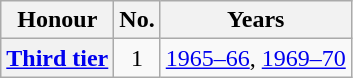<table class="wikitable plainrowheaders">
<tr>
<th scope=col>Honour</th>
<th scope=col>No.</th>
<th scope=col>Years</th>
</tr>
<tr>
<th scope=row><a href='#'>Third tier</a></th>
<td align=center>1</td>
<td><a href='#'>1965–66</a>, <a href='#'>1969–70</a></td>
</tr>
</table>
